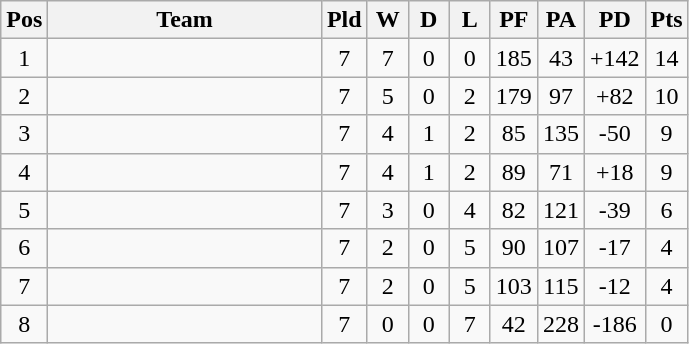<table class="wikitable" style="text-align:center">
<tr>
<th width=20 abbr="Position">Pos</th>
<th width=175>Team</th>
<th width=20 abbr="Played">Pld</th>
<th width=20 abbr="Won">W</th>
<th width=20 abbr="Drawn">D</th>
<th width=20 abbr="Lost">L</th>
<th width=20 abbr="Points for">PF</th>
<th width=20 abbr="Points against">PA</th>
<th width=25 abbr="Points difference">PD</th>
<th width=20 abbr="Points">Pts</th>
</tr>
<tr>
<td>1</td>
<td style="text-align:left"></td>
<td>7</td>
<td>7</td>
<td>0</td>
<td>0</td>
<td>185</td>
<td>43</td>
<td>+142</td>
<td>14</td>
</tr>
<tr>
<td>2</td>
<td style="text-align:left"></td>
<td>7</td>
<td>5</td>
<td>0</td>
<td>2</td>
<td>179</td>
<td>97</td>
<td>+82</td>
<td>10</td>
</tr>
<tr>
<td>3</td>
<td style="text-align:left"></td>
<td>7</td>
<td>4</td>
<td>1</td>
<td>2</td>
<td>85</td>
<td>135</td>
<td>-50</td>
<td>9</td>
</tr>
<tr>
<td>4</td>
<td style="text-align:left"></td>
<td>7</td>
<td>4</td>
<td>1</td>
<td>2</td>
<td>89</td>
<td>71</td>
<td>+18</td>
<td>9</td>
</tr>
<tr>
<td>5</td>
<td style="text-align:left"></td>
<td>7</td>
<td>3</td>
<td>0</td>
<td>4</td>
<td>82</td>
<td>121</td>
<td>-39</td>
<td>6</td>
</tr>
<tr>
<td>6</td>
<td style="text-align:left"></td>
<td>7</td>
<td>2</td>
<td>0</td>
<td>5</td>
<td>90</td>
<td>107</td>
<td>-17</td>
<td>4</td>
</tr>
<tr>
<td>7</td>
<td style="text-align:left"></td>
<td>7</td>
<td>2</td>
<td>0</td>
<td>5</td>
<td>103</td>
<td>115</td>
<td>-12</td>
<td>4</td>
</tr>
<tr>
<td>8</td>
<td style="text-align:left"></td>
<td>7</td>
<td>0</td>
<td>0</td>
<td>7</td>
<td>42</td>
<td>228</td>
<td>-186</td>
<td>0</td>
</tr>
</table>
